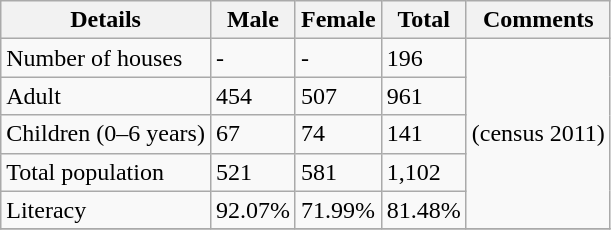<table class="wikitable sortable">
<tr>
<th>Details</th>
<th>Male</th>
<th>Female</th>
<th>Total</th>
<th>Comments</th>
</tr>
<tr>
<td>Number of houses</td>
<td>-</td>
<td>-</td>
<td>196</td>
<td rowspan="5">(census 2011) </td>
</tr>
<tr>
<td>Adult</td>
<td>454</td>
<td>507</td>
<td>961</td>
</tr>
<tr>
<td>Children (0–6 years)</td>
<td>67</td>
<td>74</td>
<td>141</td>
</tr>
<tr>
<td>Total population</td>
<td>521</td>
<td>581</td>
<td>1,102</td>
</tr>
<tr>
<td>Literacy</td>
<td>92.07%</td>
<td>71.99%</td>
<td>81.48%</td>
</tr>
<tr>
</tr>
</table>
